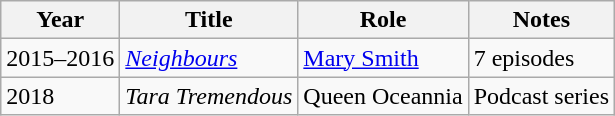<table class="wikitable sortable">
<tr>
<th>Year</th>
<th>Title</th>
<th>Role</th>
<th>Notes</th>
</tr>
<tr>
<td>2015–2016</td>
<td><em><a href='#'>Neighbours</a></em></td>
<td><a href='#'>Mary Smith</a></td>
<td>7 episodes</td>
</tr>
<tr>
<td>2018</td>
<td><em>Tara Tremendous</em></td>
<td>Queen Oceannia</td>
<td>Podcast series</td>
</tr>
</table>
